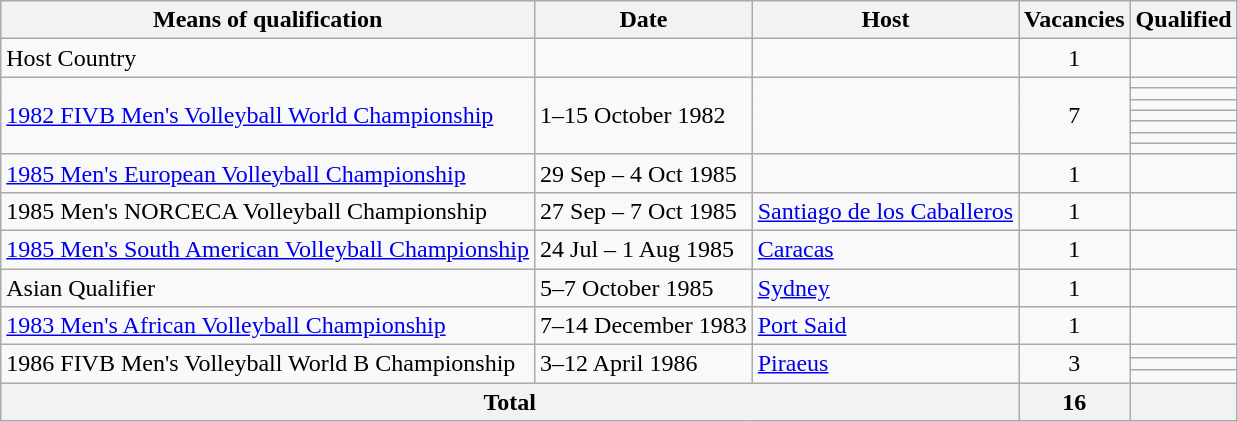<table class="wikitable">
<tr>
<th>Means of qualification</th>
<th>Date</th>
<th>Host</th>
<th>Vacancies</th>
<th>Qualified</th>
</tr>
<tr>
<td>Host Country</td>
<td></td>
<td></td>
<td align=center>1</td>
<td></td>
</tr>
<tr>
<td rowspan=7><a href='#'>1982 FIVB Men's Volleyball World Championship</a></td>
<td rowspan=7>1–15 October 1982</td>
<td rowspan=7></td>
<td rowspan=7 align=center>7</td>
<td></td>
</tr>
<tr>
<td></td>
</tr>
<tr>
<td></td>
</tr>
<tr>
<td></td>
</tr>
<tr>
<td></td>
</tr>
<tr>
<td></td>
</tr>
<tr>
<td></td>
</tr>
<tr>
<td><a href='#'>1985 Men's European Volleyball Championship</a></td>
<td>29 Sep – 4 Oct 1985</td>
<td></td>
<td align=center>1</td>
<td></td>
</tr>
<tr>
<td>1985 Men's NORCECA Volleyball Championship</td>
<td>27 Sep – 7 Oct 1985</td>
<td> <a href='#'>Santiago de los Caballeros</a></td>
<td align=center>1</td>
<td></td>
</tr>
<tr>
<td><a href='#'>1985 Men's South American Volleyball Championship</a></td>
<td>24 Jul – 1 Aug 1985</td>
<td> <a href='#'>Caracas</a></td>
<td align=center>1</td>
<td></td>
</tr>
<tr>
<td>Asian Qualifier</td>
<td>5–7 October 1985</td>
<td> <a href='#'>Sydney</a></td>
<td align=center>1</td>
<td></td>
</tr>
<tr>
<td><a href='#'>1983 Men's African Volleyball Championship</a></td>
<td>7–14 December 1983</td>
<td> <a href='#'>Port Said</a></td>
<td align=center>1</td>
<td></td>
</tr>
<tr>
<td rowspan=3>1986 FIVB Men's Volleyball World B Championship</td>
<td rowspan=3>3–12 April 1986</td>
<td rowspan=3> <a href='#'>Piraeus</a></td>
<td rowspan=3 align=center>3</td>
<td></td>
</tr>
<tr>
<td></td>
</tr>
<tr>
<td></td>
</tr>
<tr>
<th colspan="3">Total</th>
<th>16</th>
<th></th>
</tr>
</table>
